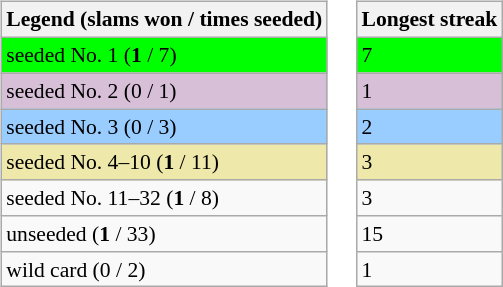<table>
<tr valign=top>
<td><br><table class="wikitable" style=font-size:90%>
<tr>
<th>Legend (slams won / times seeded)</th>
</tr>
<tr bgcolor=lime>
<td>seeded No. 1 (<strong>1</strong> / 7)</td>
</tr>
<tr bgcolor=thistle>
<td>seeded No. 2 (0 / 1)</td>
</tr>
<tr bgcolor=#9cf>
<td>seeded No. 3 (0 / 3)</td>
</tr>
<tr bgcolor=eee8aa>
<td>seeded No. 4–10 (<strong>1</strong> / 11)</td>
</tr>
<tr>
<td>seeded No. 11–32 (<strong>1</strong> / 8)</td>
</tr>
<tr>
<td>unseeded (<strong>1</strong> / 33)</td>
</tr>
<tr>
<td>wild card (0 / 2)</td>
</tr>
</table>
</td>
<td><br><table class="wikitable" style=font-size:90%>
<tr>
<th>Longest streak</th>
</tr>
<tr bgcolor=lime>
<td>7</td>
</tr>
<tr bgcolor=thistle>
<td>1</td>
</tr>
<tr bgcolor=#9cf>
<td>2</td>
</tr>
<tr bgcolor=eee8aa>
<td>3</td>
</tr>
<tr>
<td>3</td>
</tr>
<tr>
<td>15</td>
</tr>
<tr>
<td>1</td>
</tr>
</table>
</td>
</tr>
</table>
